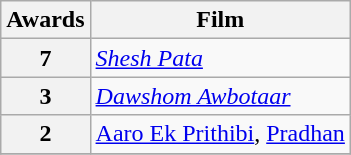<table class="wikitable" style="display:inline-table;">
<tr>
<th>Awards</th>
<th>Film</th>
</tr>
<tr>
<th>7</th>
<td><em><a href='#'>Shesh Pata</a></em></td>
</tr>
<tr>
<th>3</th>
<td><em><a href='#'>Dawshom Awbotaar</a></em></td>
</tr>
<tr>
<th>2</th>
<td><a href='#'>Aaro Ek Prithibi</a>, <a href='#'>Pradhan</a></td>
</tr>
<tr>
</tr>
</table>
